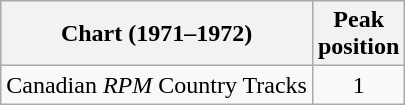<table class="wikitable">
<tr>
<th align="left">Chart (1971–1972)</th>
<th align="center">Peak<br>position</th>
</tr>
<tr>
<td align="left">Canadian <em>RPM</em> Country Tracks</td>
<td align="center">1</td>
</tr>
</table>
